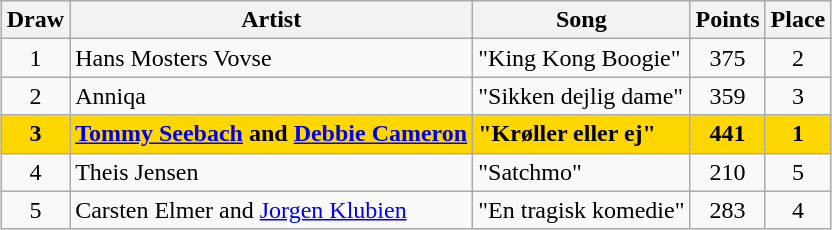<table class="sortable wikitable" style="margin: 1em auto 1em auto; text-align:center">
<tr>
<th>Draw</th>
<th>Artist</th>
<th>Song</th>
<th>Points</th>
<th>Place</th>
</tr>
<tr>
<td>1</td>
<td align="left">Hans Mosters Vovse</td>
<td align="left">"King Kong Boogie"</td>
<td>375</td>
<td>2</td>
</tr>
<tr>
<td>2</td>
<td align="left">Anniqa</td>
<td align="left">"Sikken dejlig dame"</td>
<td>359</td>
<td>3</td>
</tr>
<tr style="font-weight:bold; background:gold;">
<td>3</td>
<td align="left"><a href='#'>Tommy Seebach</a> and <a href='#'>Debbie Cameron</a></td>
<td align="left">"Krøller eller ej"</td>
<td>441</td>
<td>1</td>
</tr>
<tr>
<td>4</td>
<td align="left">Theis Jensen</td>
<td align="left">"Satchmo"</td>
<td>210</td>
<td>5</td>
</tr>
<tr>
<td>5</td>
<td align="left">Carsten Elmer and <a href='#'>Jorgen Klubien</a></td>
<td align="left">"En tragisk komedie"</td>
<td>283</td>
<td>4</td>
</tr>
</table>
